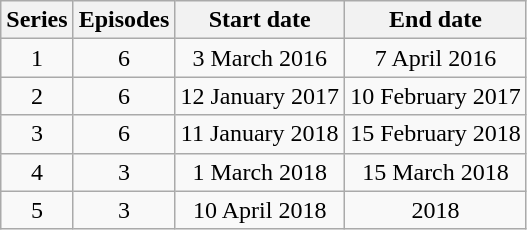<table class="wikitable" style="text-align:center;">
<tr>
<th>Series</th>
<th>Episodes</th>
<th>Start date</th>
<th>End date</th>
</tr>
<tr>
<td>1</td>
<td>6</td>
<td>3 March 2016</td>
<td>7 April 2016</td>
</tr>
<tr>
<td>2</td>
<td>6</td>
<td>12 January 2017</td>
<td>10 February 2017</td>
</tr>
<tr>
<td>3</td>
<td>6</td>
<td>11 January 2018</td>
<td>15 February 2018</td>
</tr>
<tr>
<td>4</td>
<td>3</td>
<td>1 March 2018</td>
<td>15 March 2018</td>
</tr>
<tr>
<td>5</td>
<td>3</td>
<td>10 April 2018</td>
<td>2018</td>
</tr>
</table>
